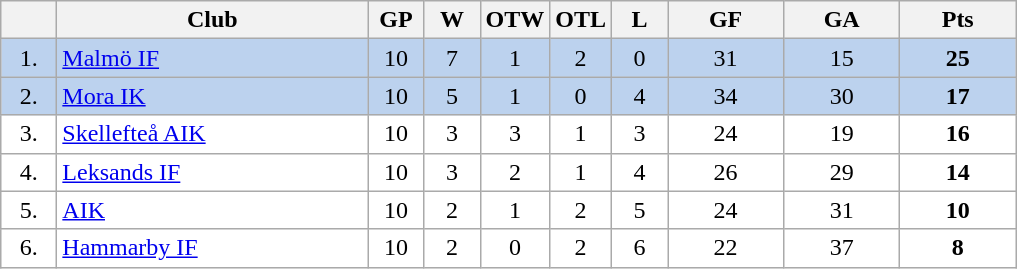<table class="wikitable">
<tr>
<th width="30"></th>
<th width="200">Club</th>
<th width="30">GP</th>
<th width="30">W</th>
<th width="30">OTW</th>
<th width="30">OTL</th>
<th width="30">L</th>
<th width="70">GF</th>
<th width="70">GA</th>
<th width="70">Pts</th>
</tr>
<tr bgcolor="#BCD2EE" align="center">
<td>1.</td>
<td align="left"><a href='#'>Malmö IF</a></td>
<td>10</td>
<td>7</td>
<td>1</td>
<td>2</td>
<td>0</td>
<td>31</td>
<td>15</td>
<td><strong>25</strong></td>
</tr>
<tr bgcolor="#BCD2EE" align="center">
<td>2.</td>
<td align="left"><a href='#'>Mora IK</a></td>
<td>10</td>
<td>5</td>
<td>1</td>
<td>0</td>
<td>4</td>
<td>34</td>
<td>30</td>
<td><strong>17</strong></td>
</tr>
<tr bgcolor="#FFFFFF" align="center">
<td>3.</td>
<td align="left"><a href='#'>Skellefteå AIK</a></td>
<td>10</td>
<td>3</td>
<td>3</td>
<td>1</td>
<td>3</td>
<td>24</td>
<td>19</td>
<td><strong>16</strong></td>
</tr>
<tr bgcolor="#FFFFFF" align="center">
<td>4.</td>
<td align="left"><a href='#'>Leksands IF</a></td>
<td>10</td>
<td>3</td>
<td>2</td>
<td>1</td>
<td>4</td>
<td>26</td>
<td>29</td>
<td><strong>14</strong></td>
</tr>
<tr bgcolor="#FFFFFF" align="center">
<td>5.</td>
<td align="left"><a href='#'>AIK</a></td>
<td>10</td>
<td>2</td>
<td>1</td>
<td>2</td>
<td>5</td>
<td>24</td>
<td>31</td>
<td><strong>10</strong></td>
</tr>
<tr bgcolor="#FFFFFF" align="center">
<td>6.</td>
<td align="left"><a href='#'>Hammarby IF</a></td>
<td>10</td>
<td>2</td>
<td>0</td>
<td>2</td>
<td>6</td>
<td>22</td>
<td>37</td>
<td><strong>8</strong></td>
</tr>
</table>
